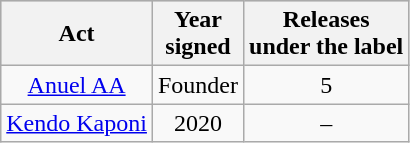<table class="wikitable sortable plainrowheaders" style="text-align:center;">
<tr style="background:#ccc;">
<th>Act</th>
<th>Year <br>signed</th>
<th>Releases <br>under the label</th>
</tr>
<tr>
<td style="text-align:center;"><a href='#'>Anuel AA</a></td>
<td style="text-align:center;">Founder</td>
<td style="text-align:center;">5</td>
</tr>
<tr>
<td style="text-align:center;"><a href='#'>Kendo Kaponi</a></td>
<td style="text-align:center;">2020</td>
<td style="text-align:center;">–</td>
</tr>
</table>
